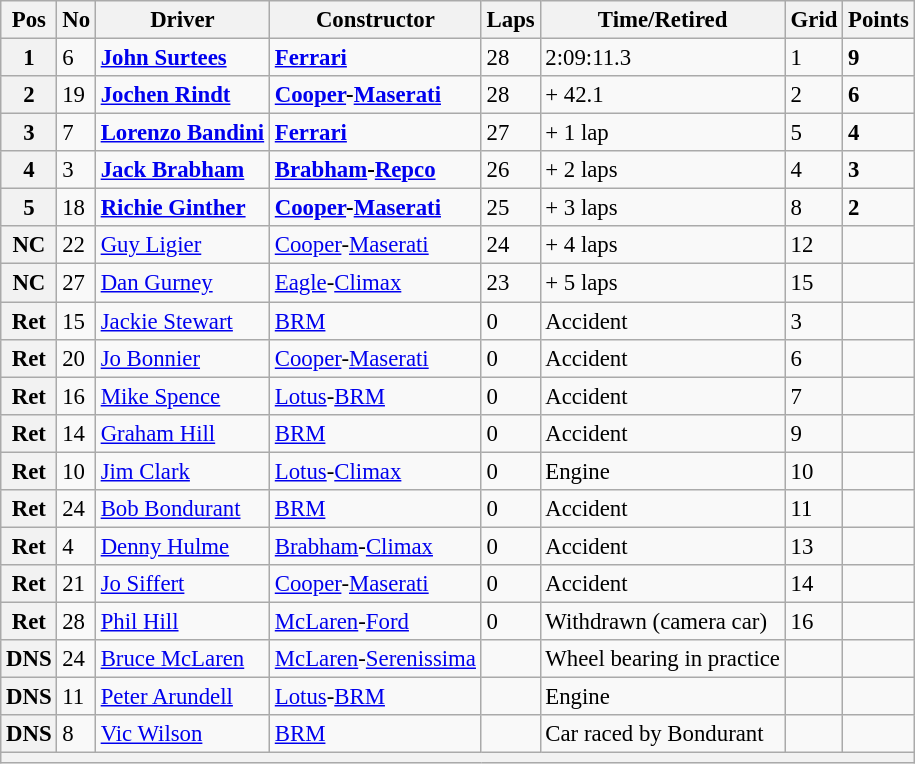<table class="wikitable" style="font-size: 95%">
<tr>
<th>Pos</th>
<th>No</th>
<th>Driver</th>
<th>Constructor</th>
<th>Laps</th>
<th>Time/Retired</th>
<th>Grid</th>
<th>Points</th>
</tr>
<tr>
<th>1</th>
<td>6</td>
<td> <strong><a href='#'>John Surtees</a></strong></td>
<td><strong><a href='#'>Ferrari</a></strong></td>
<td>28</td>
<td>2:09:11.3</td>
<td>1</td>
<td><strong>9</strong></td>
</tr>
<tr>
<th>2</th>
<td>19</td>
<td> <strong><a href='#'>Jochen Rindt</a></strong></td>
<td><strong><a href='#'>Cooper</a>-<a href='#'>Maserati</a></strong></td>
<td>28</td>
<td>+ 42.1</td>
<td>2</td>
<td><strong>6</strong></td>
</tr>
<tr>
<th>3</th>
<td>7</td>
<td> <strong><a href='#'>Lorenzo Bandini</a></strong></td>
<td><strong><a href='#'>Ferrari</a></strong></td>
<td>27</td>
<td>+ 1 lap</td>
<td>5</td>
<td><strong>4</strong></td>
</tr>
<tr>
<th>4</th>
<td>3</td>
<td> <strong><a href='#'>Jack Brabham</a></strong></td>
<td><strong><a href='#'>Brabham</a>-<a href='#'>Repco</a></strong></td>
<td>26</td>
<td>+ 2 laps</td>
<td>4</td>
<td><strong>3</strong></td>
</tr>
<tr>
<th>5</th>
<td>18</td>
<td> <strong><a href='#'>Richie Ginther</a></strong></td>
<td><strong><a href='#'>Cooper</a>-<a href='#'>Maserati</a></strong></td>
<td>25</td>
<td>+ 3 laps</td>
<td>8</td>
<td><strong>2</strong></td>
</tr>
<tr>
<th>NC</th>
<td>22</td>
<td> <a href='#'>Guy Ligier</a></td>
<td><a href='#'>Cooper</a>-<a href='#'>Maserati</a></td>
<td>24</td>
<td>+ 4 laps</td>
<td>12</td>
<td></td>
</tr>
<tr>
<th>NC</th>
<td>27</td>
<td> <a href='#'>Dan Gurney</a></td>
<td><a href='#'>Eagle</a>-<a href='#'>Climax</a></td>
<td>23</td>
<td>+ 5 laps</td>
<td>15</td>
<td></td>
</tr>
<tr>
<th>Ret</th>
<td>15</td>
<td> <a href='#'>Jackie Stewart</a></td>
<td><a href='#'>BRM</a></td>
<td>0</td>
<td>Accident</td>
<td>3</td>
<td></td>
</tr>
<tr>
<th>Ret</th>
<td>20</td>
<td> <a href='#'>Jo Bonnier</a></td>
<td><a href='#'>Cooper</a>-<a href='#'>Maserati</a></td>
<td>0</td>
<td>Accident</td>
<td>6</td>
<td></td>
</tr>
<tr>
<th>Ret</th>
<td>16</td>
<td> <a href='#'>Mike Spence</a></td>
<td><a href='#'>Lotus</a>-<a href='#'>BRM</a></td>
<td>0</td>
<td>Accident</td>
<td>7</td>
<td></td>
</tr>
<tr>
<th>Ret</th>
<td>14</td>
<td> <a href='#'>Graham Hill</a></td>
<td><a href='#'>BRM</a></td>
<td>0</td>
<td>Accident</td>
<td>9</td>
<td></td>
</tr>
<tr>
<th>Ret</th>
<td>10</td>
<td> <a href='#'>Jim Clark</a></td>
<td><a href='#'>Lotus</a>-<a href='#'>Climax</a></td>
<td>0</td>
<td>Engine</td>
<td>10</td>
<td></td>
</tr>
<tr>
<th>Ret</th>
<td>24</td>
<td> <a href='#'>Bob Bondurant</a></td>
<td><a href='#'>BRM</a></td>
<td>0</td>
<td>Accident</td>
<td>11</td>
<td></td>
</tr>
<tr>
<th>Ret</th>
<td>4</td>
<td> <a href='#'>Denny Hulme</a></td>
<td><a href='#'>Brabham</a>-<a href='#'>Climax</a></td>
<td>0</td>
<td>Accident</td>
<td>13</td>
<td></td>
</tr>
<tr>
<th>Ret</th>
<td>21</td>
<td> <a href='#'>Jo Siffert</a></td>
<td><a href='#'>Cooper</a>-<a href='#'>Maserati</a></td>
<td>0</td>
<td>Accident</td>
<td>14</td>
<td></td>
</tr>
<tr>
<th>Ret</th>
<td>28</td>
<td> <a href='#'>Phil Hill</a></td>
<td><a href='#'>McLaren</a>-<a href='#'>Ford</a></td>
<td>0</td>
<td>Withdrawn (camera car)</td>
<td>16</td>
<td></td>
</tr>
<tr>
<th>DNS</th>
<td>24</td>
<td> <a href='#'>Bruce McLaren</a></td>
<td><a href='#'>McLaren</a>-<a href='#'>Serenissima</a></td>
<td></td>
<td>Wheel bearing in practice</td>
<td></td>
<td></td>
</tr>
<tr>
<th>DNS</th>
<td>11</td>
<td> <a href='#'>Peter Arundell</a></td>
<td><a href='#'>Lotus</a>-<a href='#'>BRM</a></td>
<td></td>
<td>Engine</td>
<td></td>
<td></td>
</tr>
<tr>
<th>DNS</th>
<td>8</td>
<td> <a href='#'>Vic Wilson</a></td>
<td><a href='#'>BRM</a></td>
<td></td>
<td>Car raced by Bondurant</td>
<td></td>
<td></td>
</tr>
<tr>
<th colspan="8"></th>
</tr>
</table>
